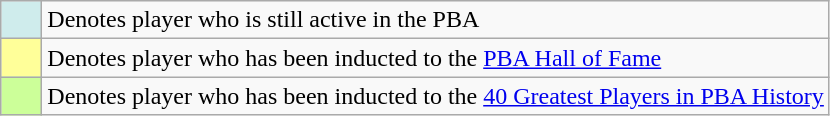<table class="wikitable">
<tr>
<td align="center" bgcolor="#CFECEC" width="20"></td>
<td>Denotes player who is still active in the PBA</td>
</tr>
<tr>
<td align="center" bgcolor="#FFFF99" width="20"></td>
<td>Denotes player who has been inducted to the <a href='#'>PBA Hall of Fame</a></td>
</tr>
<tr>
<td style="background:#CCFF99; width:1em"></td>
<td>Denotes player who has been inducted to the <a href='#'>40 Greatest Players in PBA History</a></td>
</tr>
</table>
